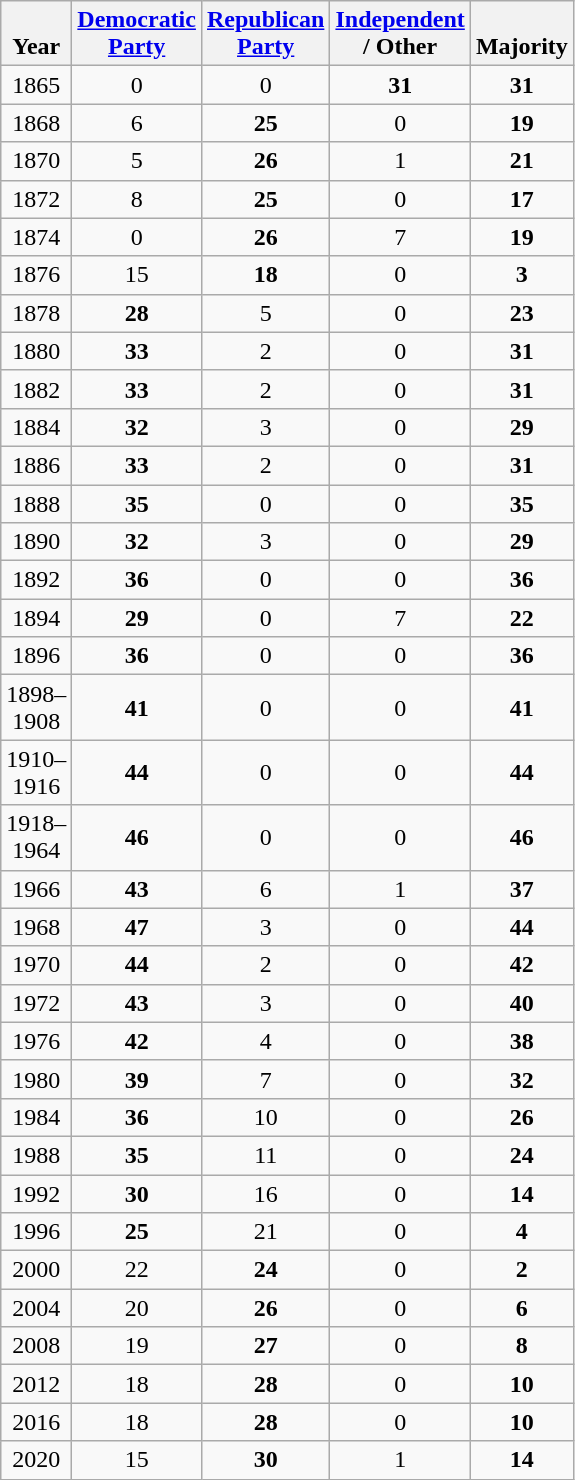<table class="sortable wikitable">
<tr>
<th align=center valign=bottom>Year</th>
<th style="text-align:center;"><a href='#'>Democratic<br>Party</a></th>
<th style="text-align:center;"><a href='#'>Republican<br>Party</a></th>
<th style="text-align:center;"><a href='#'>Independent</a><br>/ Other</th>
<th style="text-align:center;"><br>Majority</th>
</tr>
<tr style="text-align:center;">
<td>1865</td>
<td>0</td>
<td>0</td>
<td><strong>31</strong></td>
<td><strong>31</strong></td>
</tr>
<tr style="text-align:center;">
<td>1868</td>
<td>6</td>
<td><strong>25</strong></td>
<td>0</td>
<td><strong>19</strong></td>
</tr>
<tr style="text-align:center;">
<td>1870</td>
<td>5</td>
<td><strong>26</strong></td>
<td>1</td>
<td><strong>21</strong></td>
</tr>
<tr style="text-align:center;">
<td>1872</td>
<td>8</td>
<td><strong>25</strong></td>
<td>0</td>
<td><strong>17</strong></td>
</tr>
<tr style="text-align:center;">
<td>1874</td>
<td>0</td>
<td><strong>26</strong></td>
<td>7</td>
<td><strong>19</strong></td>
</tr>
<tr style="text-align:center;">
<td>1876</td>
<td>15</td>
<td><strong>18</strong></td>
<td>0</td>
<td><strong>3</strong></td>
</tr>
<tr style="text-align:center;">
<td>1878</td>
<td><strong>28</strong></td>
<td>5</td>
<td>0</td>
<td><strong>23</strong></td>
</tr>
<tr style="text-align:center;">
<td>1880</td>
<td><strong>33</strong></td>
<td>2</td>
<td>0</td>
<td><strong>31</strong></td>
</tr>
<tr style="text-align:center;">
<td>1882</td>
<td><strong>33</strong></td>
<td>2</td>
<td>0</td>
<td><strong>31</strong></td>
</tr>
<tr style="text-align:center;">
<td>1884</td>
<td><strong>32</strong></td>
<td>3</td>
<td>0</td>
<td><strong>29</strong></td>
</tr>
<tr style="text-align:center;">
<td>1886</td>
<td><strong>33</strong></td>
<td>2</td>
<td>0</td>
<td><strong>31</strong></td>
</tr>
<tr style="text-align:center;">
<td>1888</td>
<td><strong>35</strong></td>
<td>0</td>
<td>0</td>
<td><strong>35</strong></td>
</tr>
<tr style="text-align:center;">
<td>1890</td>
<td><strong>32</strong></td>
<td>3</td>
<td>0</td>
<td><strong>29</strong></td>
</tr>
<tr style="text-align:center;">
<td>1892</td>
<td><strong>36</strong></td>
<td>0</td>
<td>0</td>
<td><strong>36</strong></td>
</tr>
<tr style="text-align:center;">
<td>1894</td>
<td><strong>29</strong></td>
<td>0</td>
<td>7</td>
<td><strong>22</strong></td>
</tr>
<tr style="text-align:center;">
<td>1896</td>
<td><strong>36</strong></td>
<td>0</td>
<td>0</td>
<td><strong>36</strong></td>
</tr>
<tr style="text-align:center;">
<td>1898–<br>1908</td>
<td><strong>41</strong></td>
<td>0</td>
<td>0</td>
<td><strong>41</strong></td>
</tr>
<tr style="text-align:center;">
<td>1910–<br>1916</td>
<td><strong>44</strong></td>
<td>0</td>
<td>0</td>
<td><strong>44</strong></td>
</tr>
<tr style="text-align:center;">
<td>1918–<br>1964</td>
<td><strong>46</strong></td>
<td>0</td>
<td>0</td>
<td><strong>46</strong></td>
</tr>
<tr style="text-align:center;">
<td>1966</td>
<td><strong>43</strong></td>
<td>6</td>
<td>1</td>
<td><strong>37</strong></td>
</tr>
<tr style="text-align:center;">
<td>1968</td>
<td><strong>47</strong></td>
<td>3</td>
<td>0</td>
<td><strong>44</strong></td>
</tr>
<tr style="text-align:center;">
<td>1970</td>
<td><strong>44</strong></td>
<td>2</td>
<td>0</td>
<td><strong>42</strong></td>
</tr>
<tr style="text-align:center;">
<td>1972</td>
<td><strong>43</strong></td>
<td>3</td>
<td>0</td>
<td><strong>40</strong></td>
</tr>
<tr style="text-align:center;">
<td>1976</td>
<td><strong>42</strong></td>
<td>4</td>
<td>0</td>
<td><strong>38</strong></td>
</tr>
<tr style="text-align:center;">
<td>1980</td>
<td><strong>39</strong></td>
<td>7</td>
<td>0</td>
<td><strong>32</strong></td>
</tr>
<tr style="text-align:center;">
<td>1984</td>
<td><strong>36</strong></td>
<td>10</td>
<td>0</td>
<td><strong>26</strong></td>
</tr>
<tr style="text-align:center;">
<td>1988</td>
<td><strong>35</strong></td>
<td>11</td>
<td>0</td>
<td><strong>24</strong></td>
</tr>
<tr style="text-align:center;">
<td>1992</td>
<td><strong>30</strong></td>
<td>16</td>
<td>0</td>
<td><strong>14</strong></td>
</tr>
<tr style="text-align:center;">
<td>1996</td>
<td><strong>25</strong></td>
<td>21</td>
<td>0</td>
<td><strong>4</strong></td>
</tr>
<tr style="text-align:center;">
<td>2000</td>
<td>22</td>
<td><strong>24</strong></td>
<td>0</td>
<td><strong>2</strong></td>
</tr>
<tr style="text-align:center;">
<td>2004</td>
<td>20</td>
<td><strong>26</strong></td>
<td>0</td>
<td><strong>6</strong></td>
</tr>
<tr style="text-align:center;">
<td>2008</td>
<td>19</td>
<td><strong>27</strong></td>
<td>0</td>
<td><strong>8</strong></td>
</tr>
<tr style="text-align:center;">
<td>2012</td>
<td>18</td>
<td><strong>28</strong></td>
<td>0</td>
<td><strong>10</strong></td>
</tr>
<tr style="text-align:center;">
<td>2016</td>
<td>18</td>
<td><strong>28</strong></td>
<td>0</td>
<td><strong>10</strong></td>
</tr>
<tr style="text-align:center;">
<td>2020</td>
<td>15</td>
<td><strong>30</strong></td>
<td>1</td>
<td><strong>14</strong></td>
</tr>
</table>
